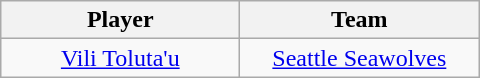<table class="wikitable" style="text-align:center;">
<tr>
<th style="width:9.5em;">Player</th>
<th style="width:9.5em;">Team</th>
</tr>
<tr>
<td align=center> <a href='#'>Vili Toluta'u</a></td>
<td><a href='#'>Seattle Seawolves</a></td>
</tr>
</table>
